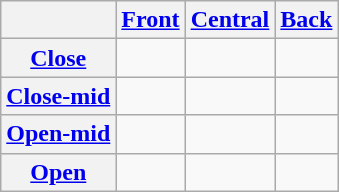<table class="wikitable" style="text-align:center">
<tr>
<th></th>
<th><a href='#'>Front</a></th>
<th><a href='#'>Central</a></th>
<th><a href='#'>Back</a></th>
</tr>
<tr align="center">
<th><a href='#'>Close</a></th>
<td></td>
<td></td>
<td></td>
</tr>
<tr align="center">
<th><a href='#'>Close-mid</a></th>
<td></td>
<td></td>
<td></td>
</tr>
<tr>
<th><a href='#'>Open-mid</a></th>
<td></td>
<td></td>
<td></td>
</tr>
<tr align="center">
<th><a href='#'>Open</a></th>
<td></td>
<td></td>
<td></td>
</tr>
</table>
